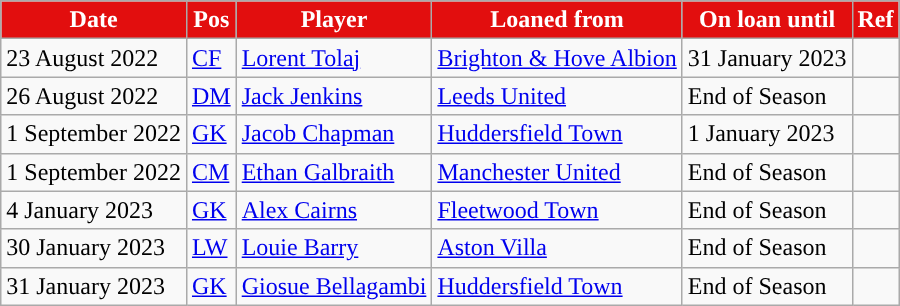<table class="wikitable plainrowheaders sortable">
<tr>
<th style="background:#e20e0e; color:#FFFFFF; ">Date</th>
<th style="background:#e20e0e; color:#FFFFFF; ">Pos</th>
<th style="background:#e20e0e; color:#FFFFFF; ">Player</th>
<th style="background:#e20e0e; color:#FFFFFF; ">Loaned from</th>
<th style="background:#e20e0e; color:#FFFFFF; ">On loan until</th>
<th style="background:#e20e0e; color:#FFFFFF; ">Ref</th>
</tr>
<tr>
<td>23 August 2022</td>
<td><a href='#'>CF</a></td>
<td> <a href='#'>Lorent Tolaj</a></td>
<td> <a href='#'>Brighton & Hove Albion</a></td>
<td>31 January 2023</td>
<td></td>
</tr>
<tr>
<td>26 August 2022</td>
<td><a href='#'>DM</a></td>
<td> <a href='#'>Jack Jenkins</a></td>
<td> <a href='#'>Leeds United</a></td>
<td>End of Season</td>
<td></td>
</tr>
<tr>
<td>1 September 2022</td>
<td><a href='#'>GK</a></td>
<td> <a href='#'>Jacob Chapman</a></td>
<td> <a href='#'>Huddersfield Town</a></td>
<td>1 January 2023</td>
<td></td>
</tr>
<tr>
<td>1 September 2022</td>
<td><a href='#'>CM</a></td>
<td> <a href='#'>Ethan Galbraith</a></td>
<td> <a href='#'>Manchester United</a></td>
<td>End of Season</td>
<td></td>
</tr>
<tr>
<td>4 January 2023</td>
<td><a href='#'>GK</a></td>
<td> <a href='#'>Alex Cairns</a></td>
<td> <a href='#'>Fleetwood Town</a></td>
<td>End of Season</td>
<td></td>
</tr>
<tr>
<td>30 January 2023</td>
<td><a href='#'>LW</a></td>
<td> <a href='#'>Louie Barry</a></td>
<td> <a href='#'>Aston Villa</a></td>
<td>End of Season</td>
<td></td>
</tr>
<tr>
<td>31 January 2023</td>
<td><a href='#'>GK</a></td>
<td> <a href='#'>Giosue Bellagambi</a></td>
<td> <a href='#'>Huddersfield Town</a></td>
<td>End of Season</td>
<td></td>
</tr>
</table>
